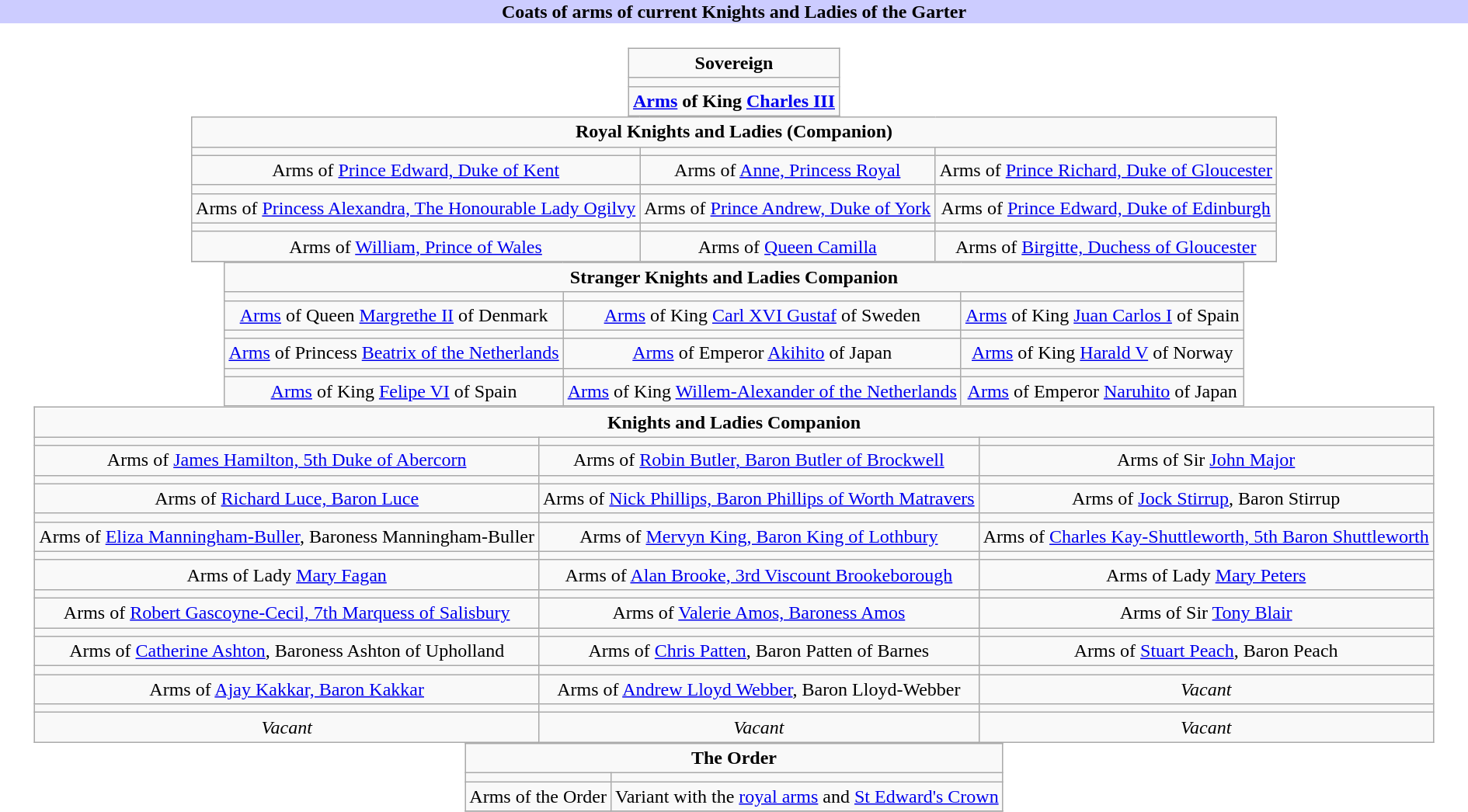<table class="toccolours collapsible collapsed" style="width:100%; margin:auto; table-layout: fixed; text-align: center;">
<tr>
<th style="background:#ccf;">Coats of arms of current Knights and Ladies of the Garter</th>
</tr>
<tr>
<td><br><table class="wikitable" style="margin: auto; text-align: center;">
<tr>
<td><strong>Sovereign</strong></td>
</tr>
<tr>
<td></td>
</tr>
<tr>
<td><strong><a href='#'>Arms</a> of King <a href='#'>Charles III</a></strong></td>
</tr>
</table>
<table class="wikitable" style="margin: auto; table-layout: fixed; text-align: center;">
<tr>
<td colspan = "3" align="center"><strong>Royal Knights and Ladies (Companion)</strong></td>
</tr>
<tr>
<td></td>
<td></td>
<td></td>
</tr>
<tr>
<td>Arms of <a href='#'>Prince Edward, Duke of Kent</a></td>
<td>Arms of <a href='#'>Anne, Princess Royal</a></td>
<td>Arms of <a href='#'>Prince Richard, Duke of Gloucester</a></td>
</tr>
<tr>
<td></td>
<td></td>
<td></td>
</tr>
<tr>
<td>Arms of <a href='#'>Princess Alexandra, The Honourable Lady Ogilvy</a></td>
<td>Arms of <a href='#'>Prince Andrew, Duke of York</a></td>
<td>Arms of <a href='#'>Prince Edward, Duke of Edinburgh</a></td>
</tr>
<tr>
<td></td>
<td></td>
<td></td>
</tr>
<tr>
<td>Arms of <a href='#'>William, Prince of Wales</a></td>
<td>Arms of <a href='#'>Queen Camilla</a></td>
<td>Arms of <a href='#'>Birgitte, Duchess of Gloucester</a></td>
</tr>
<tr>
</tr>
</table>
<table class="wikitable" style="margin: auto; table-layout: fixed; text-align: center;">
<tr>
<td colspan = "3" align="center"><strong>Stranger Knights and Ladies Companion</strong></td>
</tr>
<tr>
<td></td>
<td></td>
<td></td>
</tr>
<tr>
<td><a href='#'>Arms</a> of Queen <a href='#'>Margrethe II</a> of Denmark</td>
<td><a href='#'>Arms</a> of King <a href='#'>Carl XVI Gustaf</a> of Sweden</td>
<td><a href='#'>Arms</a> of King <a href='#'>Juan Carlos I</a> of Spain</td>
</tr>
<tr>
<td></td>
<td></td>
<td></td>
</tr>
<tr>
<td><a href='#'>Arms</a> of Princess <a href='#'>Beatrix of the Netherlands</a></td>
<td><a href='#'>Arms</a> of Emperor <a href='#'>Akihito</a> of Japan</td>
<td><a href='#'>Arms</a> of King <a href='#'>Harald V</a> of Norway</td>
</tr>
<tr>
<td></td>
<td></td>
<td></td>
</tr>
<tr>
<td><a href='#'>Arms</a> of King <a href='#'>Felipe VI</a> of Spain</td>
<td><a href='#'>Arms</a> of King <a href='#'>Willem-Alexander of the Netherlands</a></td>
<td><a href='#'>Arms</a> of Emperor <a href='#'>Naruhito</a> of Japan</td>
</tr>
</table>
<table class="wikitable" style="margin: auto; table-layout: fixed; text-align: center;">
<tr>
<td colspan = "3" align="center"><strong>Knights and Ladies Companion</strong></td>
</tr>
<tr>
<td></td>
<td></td>
<td></td>
</tr>
<tr>
<td>Arms of <a href='#'>James Hamilton, 5th Duke of Abercorn</a></td>
<td>Arms of <a href='#'>Robin Butler, Baron Butler of Brockwell</a></td>
<td>Arms of Sir <a href='#'>John Major</a></td>
</tr>
<tr>
<td></td>
<td></td>
<td></td>
</tr>
<tr>
<td>Arms of <a href='#'>Richard Luce, Baron Luce</a></td>
<td>Arms of <a href='#'>Nick Phillips, Baron Phillips of Worth Matravers</a></td>
<td>Arms of <a href='#'>Jock Stirrup</a>, Baron Stirrup</td>
</tr>
<tr>
<td></td>
<td></td>
<td></td>
</tr>
<tr>
<td>Arms of <a href='#'>Eliza Manningham-Buller</a>, Baroness Manningham-Buller</td>
<td>Arms of <a href='#'>Mervyn King, Baron King of Lothbury</a></td>
<td>Arms of <a href='#'>Charles Kay-Shuttleworth, 5th Baron Shuttleworth</a></td>
</tr>
<tr>
<td></td>
<td></td>
<td></td>
</tr>
<tr>
<td>Arms of Lady <a href='#'>Mary Fagan</a></td>
<td>Arms of <a href='#'>Alan Brooke, 3rd Viscount Brookeborough</a></td>
<td>Arms of Lady <a href='#'>Mary Peters</a></td>
</tr>
<tr>
<td></td>
<td></td>
<td></td>
</tr>
<tr>
<td>Arms of <a href='#'>Robert Gascoyne-Cecil, 7th Marquess of Salisbury</a></td>
<td>Arms of <a href='#'>Valerie Amos, Baroness Amos</a></td>
<td>Arms of Sir <a href='#'>Tony Blair</a></td>
</tr>
<tr>
<td></td>
<td></td>
<td></td>
</tr>
<tr>
<td>Arms of <a href='#'>Catherine Ashton</a>, Baroness Ashton of Upholland</td>
<td>Arms of <a href='#'>Chris Patten</a>, Baron Patten of Barnes</td>
<td>Arms of <a href='#'>Stuart Peach</a>, Baron Peach</td>
</tr>
<tr>
<td></td>
<td></td>
<td></td>
</tr>
<tr>
<td>Arms of <a href='#'>Ajay Kakkar, Baron Kakkar</a></td>
<td>Arms of <a href='#'>Andrew Lloyd Webber</a>, Baron Lloyd-Webber</td>
<td><em>Vacant</em></td>
</tr>
<tr>
<td></td>
<td></td>
<td></td>
</tr>
<tr>
<td><em>Vacant</em></td>
<td><em>Vacant</em></td>
<td><em>Vacant</em></td>
</tr>
</table>
<table class="wikitable" style="margin: auto; table-layout: fixed; text-align: center;">
<tr>
<td colspan = "2" align="center"><strong>The Order</strong></td>
</tr>
<tr>
<td></td>
<td></td>
</tr>
<tr>
<td>Arms of the Order</td>
<td>Variant with the <a href='#'>royal arms</a> and <a href='#'>St Edward's Crown</a></td>
</tr>
<tr>
</tr>
</table>
</td>
</tr>
<tr>
</tr>
</table>
